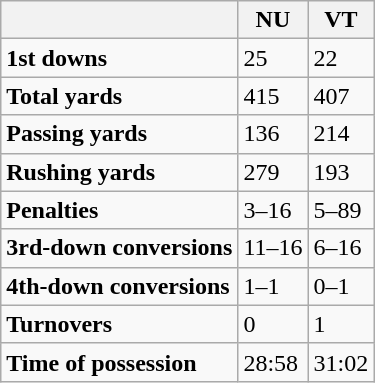<table class="wikitable">
<tr>
<th></th>
<th>NU</th>
<th>VT</th>
</tr>
<tr>
<td><strong>1st downs</strong></td>
<td>25</td>
<td>22</td>
</tr>
<tr>
<td><strong>Total yards</strong></td>
<td>415</td>
<td>407</td>
</tr>
<tr>
<td><strong>Passing yards</strong></td>
<td>136</td>
<td>214</td>
</tr>
<tr>
<td><strong>Rushing yards</strong></td>
<td>279</td>
<td>193</td>
</tr>
<tr>
<td><strong>Penalties</strong></td>
<td>3–16</td>
<td>5–89</td>
</tr>
<tr>
<td><strong>3rd-down conversions</strong></td>
<td>11–16</td>
<td>6–16</td>
</tr>
<tr>
<td><strong>4th-down conversions</strong></td>
<td>1–1</td>
<td>0–1</td>
</tr>
<tr>
<td><strong>Turnovers</strong></td>
<td>0</td>
<td>1</td>
</tr>
<tr>
<td><strong>Time of possession</strong></td>
<td>28:58</td>
<td>31:02</td>
</tr>
</table>
